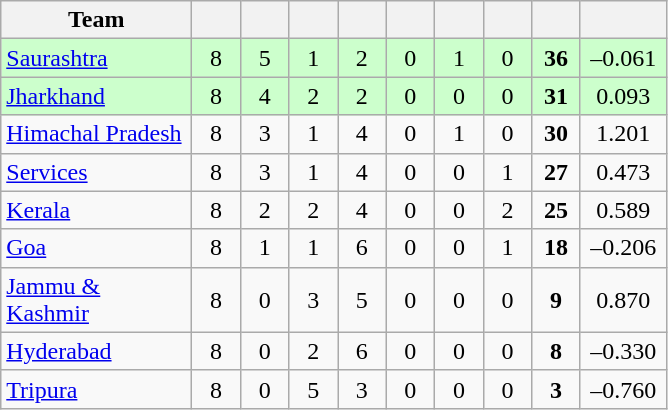<table class="wikitable" style="text-align:center">
<tr>
<th style="width:120px">Team</th>
<th style="width:25px"></th>
<th style="width:25px"></th>
<th style="width:25px"></th>
<th style="width:25px"></th>
<th style="width:25px"></th>
<th style="width:25px; color:blue"></th>
<th style="width:25px; color:blue"></th>
<th style="width:25px"></th>
<th style="width:50px"></th>
</tr>
<tr style="background:#cfc;">
<td style="text-align:left"><a href='#'>Saurashtra</a></td>
<td>8</td>
<td>5</td>
<td>1</td>
<td>2</td>
<td>0</td>
<td>1</td>
<td>0</td>
<td><strong>36</strong></td>
<td>–0.061</td>
</tr>
<tr style="background:#cfc;">
<td style="text-align:left"><a href='#'>Jharkhand</a></td>
<td>8</td>
<td>4</td>
<td>2</td>
<td>2</td>
<td>0</td>
<td>0</td>
<td>0</td>
<td><strong>31</strong></td>
<td>0.093</td>
</tr>
<tr>
<td style="text-align:left"><a href='#'>Himachal Pradesh</a></td>
<td>8</td>
<td>3</td>
<td>1</td>
<td>4</td>
<td>0</td>
<td>1</td>
<td>0</td>
<td><strong>30</strong></td>
<td>1.201</td>
</tr>
<tr>
<td style="text-align:left"><a href='#'>Services</a></td>
<td>8</td>
<td>3</td>
<td>1</td>
<td>4</td>
<td>0</td>
<td>0</td>
<td>1</td>
<td><strong>27</strong></td>
<td>0.473</td>
</tr>
<tr>
<td style="text-align:left"><a href='#'>Kerala</a></td>
<td>8</td>
<td>2</td>
<td>2</td>
<td>4</td>
<td>0</td>
<td>0</td>
<td>2</td>
<td><strong>25</strong></td>
<td>0.589</td>
</tr>
<tr>
<td style="text-align:left"><a href='#'>Goa</a></td>
<td>8</td>
<td>1</td>
<td>1</td>
<td>6</td>
<td>0</td>
<td>0</td>
<td>1</td>
<td><strong>18</strong></td>
<td>–0.206</td>
</tr>
<tr>
<td style="text-align:left"><a href='#'>Jammu & Kashmir</a></td>
<td>8</td>
<td>0</td>
<td>3</td>
<td>5</td>
<td>0</td>
<td>0</td>
<td>0</td>
<td><strong>9</strong></td>
<td>0.870</td>
</tr>
<tr>
<td style="text-align:left;"><a href='#'>Hyderabad</a></td>
<td>8</td>
<td>0</td>
<td>2</td>
<td>6</td>
<td>0</td>
<td>0</td>
<td>0</td>
<td><strong>8</strong></td>
<td>–0.330</td>
</tr>
<tr>
<td style="text-align:left"><a href='#'>Tripura</a></td>
<td>8</td>
<td>0</td>
<td>5</td>
<td>3</td>
<td>0</td>
<td>0</td>
<td>0</td>
<td><strong>3</strong></td>
<td>–0.760</td>
</tr>
</table>
